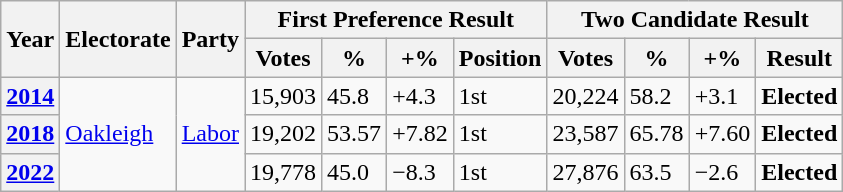<table class="wikitable">
<tr>
<th rowspan="2">Year</th>
<th rowspan="2">Electorate</th>
<th rowspan="2">Party</th>
<th colspan="4">First Preference Result</th>
<th colspan="4">Two Candidate Result</th>
</tr>
<tr>
<th>Votes</th>
<th>%</th>
<th>+%</th>
<th>Position</th>
<th>Votes</th>
<th>%</th>
<th>+%</th>
<th>Result</th>
</tr>
<tr>
<th><a href='#'>2014</a></th>
<td rowspan="3"><a href='#'>Oakleigh</a></td>
<td rowspan="3"><a href='#'>Labor</a></td>
<td>15,903</td>
<td>45.8</td>
<td>+4.3</td>
<td>1st</td>
<td>20,224</td>
<td>58.2</td>
<td>+3.1</td>
<td><strong>Elected</strong></td>
</tr>
<tr>
<th><a href='#'>2018</a></th>
<td>19,202</td>
<td>53.57</td>
<td>+7.82</td>
<td>1st</td>
<td>23,587</td>
<td>65.78</td>
<td>+7.60</td>
<td><strong>Elected</strong></td>
</tr>
<tr>
<th><a href='#'>2022</a></th>
<td>19,778</td>
<td>45.0</td>
<td>−8.3</td>
<td>1st</td>
<td>27,876</td>
<td>63.5</td>
<td>−2.6</td>
<td><strong>Elected</strong></td>
</tr>
</table>
